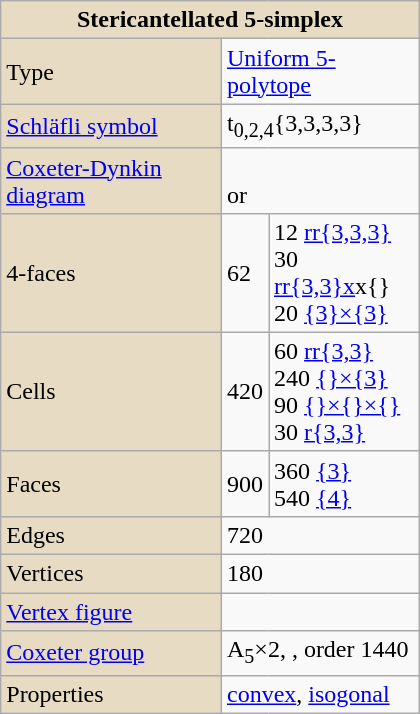<table class="wikitable" style="float:right; margin-left:8px; width:280px">
<tr>
<td bgcolor=#e7dcc3 align=center colspan=3><strong>Stericantellated 5-simplex</strong></td>
</tr>
<tr>
<td bgcolor=#e7dcc3>Type</td>
<td colspan=2><a href='#'>Uniform 5-polytope</a></td>
</tr>
<tr>
<td bgcolor=#e7dcc3><a href='#'>Schläfli symbol</a></td>
<td colspan=2>t<sub>0,2,4</sub>{3,3,3,3}</td>
</tr>
<tr>
<td bgcolor=#e7dcc3><a href='#'>Coxeter-Dynkin diagram</a></td>
<td colspan=2><br>or </td>
</tr>
<tr>
<td bgcolor=#e7dcc3>4-faces</td>
<td>62</td>
<td>12 <a href='#'>rr{3,3,3}</a><br>30 <a href='#'>rr{3,3}x</a>x{}<br>20 <a href='#'>{3}×{3}</a></td>
</tr>
<tr>
<td bgcolor=#e7dcc3>Cells</td>
<td>420</td>
<td>60 <a href='#'>rr{3,3}</a><br>240 <a href='#'>{}×{3}</a><br>90 <a href='#'>{}×{}×{}</a><br>30 <a href='#'>r{3,3}</a></td>
</tr>
<tr>
<td bgcolor=#e7dcc3>Faces</td>
<td>900</td>
<td>360 <a href='#'>{3}</a><br>540 <a href='#'>{4}</a></td>
</tr>
<tr>
<td bgcolor=#e7dcc3>Edges</td>
<td colspan=2>720</td>
</tr>
<tr>
<td bgcolor=#e7dcc3>Vertices</td>
<td colspan=2>180</td>
</tr>
<tr>
<td bgcolor=#e7dcc3><a href='#'>Vertex figure</a></td>
<td colspan=2></td>
</tr>
<tr>
<td bgcolor=#e7dcc3><a href='#'>Coxeter group</a></td>
<td colspan=2>A<sub>5</sub>×2, , order 1440</td>
</tr>
<tr>
<td bgcolor=#e7dcc3>Properties</td>
<td colspan=2><a href='#'>convex</a>, <a href='#'>isogonal</a></td>
</tr>
</table>
